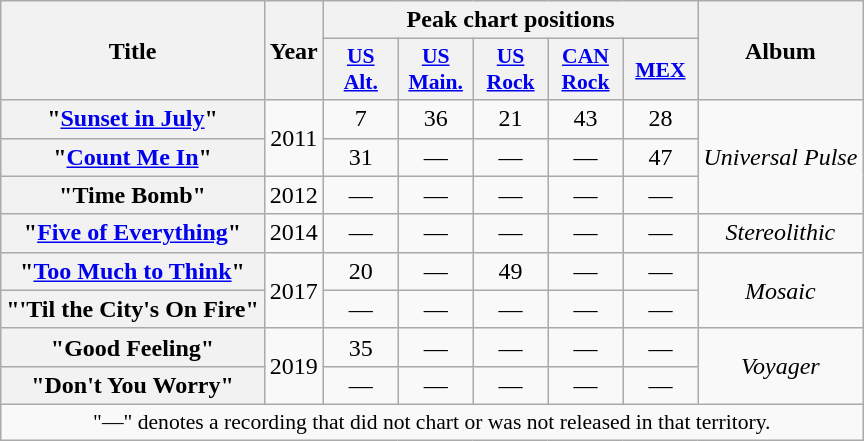<table class="wikitable plainrowheaders" style="text-align:center;" border="1">
<tr>
<th scope="col" rowspan="2">Title</th>
<th scope="col" rowspan="2">Year</th>
<th scope="col" colspan="5">Peak chart positions</th>
<th scope="col" rowspan="2">Album</th>
</tr>
<tr>
<th scope="col" style="width:3em;font-size:90%;"><a href='#'>US<br>Alt.</a><br></th>
<th scope="col" style="width:3em;font-size:90%;"><a href='#'>US<br>Main.</a><br></th>
<th scope="col" style="width:3em;font-size:90%;"><a href='#'>US<br>Rock</a><br></th>
<th scope="col" style="width:3em;font-size:90%;"><a href='#'>CAN<br>Rock</a><br></th>
<th scope="col" style="width:3em;font-size:90%;"><a href='#'>MEX</a><br></th>
</tr>
<tr>
<th scope="row">"<a href='#'>Sunset in July</a>"</th>
<td rowspan="2">2011</td>
<td>7</td>
<td>36</td>
<td>21</td>
<td>43</td>
<td>28</td>
<td rowspan="3"><em>Universal Pulse</em></td>
</tr>
<tr>
<th scope="row">"<a href='#'>Count Me In</a>"</th>
<td>31</td>
<td>—</td>
<td>—</td>
<td>—</td>
<td>47</td>
</tr>
<tr>
<th scope="row">"Time Bomb"</th>
<td>2012</td>
<td>—</td>
<td>—</td>
<td>—</td>
<td>—</td>
<td>—</td>
</tr>
<tr>
<th scope="row">"<a href='#'>Five of Everything</a>"</th>
<td>2014</td>
<td>—</td>
<td>—</td>
<td>—</td>
<td>—</td>
<td>—</td>
<td><em>Stereolithic</em></td>
</tr>
<tr>
<th scope="row">"<a href='#'>Too Much to Think</a>"</th>
<td rowspan="2">2017</td>
<td>20</td>
<td>—</td>
<td>49</td>
<td>—</td>
<td>—</td>
<td rowspan="2"><em>Mosaic</em></td>
</tr>
<tr>
<th scope="row">"'Til the City's On Fire"</th>
<td>—</td>
<td>—</td>
<td>—</td>
<td>—</td>
<td>—</td>
</tr>
<tr>
<th scope="row">"Good Feeling"</th>
<td rowspan="2">2019</td>
<td>35</td>
<td>—</td>
<td>—</td>
<td>—</td>
<td>—</td>
<td rowspan="2"><em>Voyager</em></td>
</tr>
<tr>
<th scope="row">"Don't You Worry"</th>
<td>—</td>
<td>—</td>
<td>—</td>
<td>—</td>
<td>—</td>
</tr>
<tr>
<td colspan="15" style="font-size:90%">"—" denotes a recording that did not chart or was not released in that territory.</td>
</tr>
</table>
